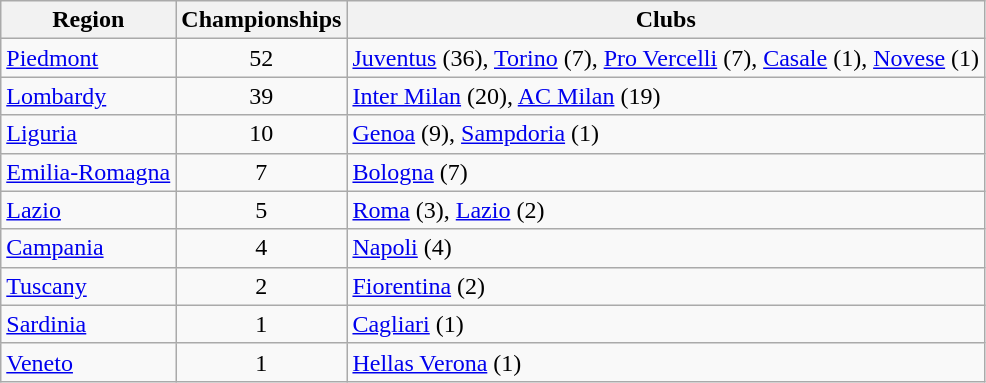<table class="wikitable">
<tr>
<th>Region</th>
<th>Championships</th>
<th>Clubs</th>
</tr>
<tr>
<td><a href='#'>Piedmont</a></td>
<td style="text-align: center;">52</td>
<td><a href='#'>Juventus</a> (36), <a href='#'>Torino</a> (7), <a href='#'>Pro Vercelli</a> (7), <a href='#'>Casale</a> (1), <a href='#'>Novese</a> (1)</td>
</tr>
<tr>
<td><a href='#'>Lombardy</a></td>
<td style="text-align: center;">39</td>
<td><a href='#'>Inter Milan</a> (20), <a href='#'>AC Milan</a> (19)</td>
</tr>
<tr>
<td><a href='#'>Liguria</a></td>
<td style="text-align: center;">10</td>
<td><a href='#'>Genoa</a> (9), <a href='#'>Sampdoria</a> (1)</td>
</tr>
<tr>
<td><a href='#'>Emilia-Romagna</a></td>
<td style="text-align: center;">7</td>
<td><a href='#'>Bologna</a> (7)</td>
</tr>
<tr>
<td><a href='#'>Lazio</a></td>
<td style="text-align: center;">5</td>
<td><a href='#'>Roma</a> (3), <a href='#'>Lazio</a> (2)</td>
</tr>
<tr>
<td><a href='#'>Campania</a></td>
<td style="text-align: center;">4</td>
<td><a href='#'>Napoli</a> (4)</td>
</tr>
<tr>
<td><a href='#'>Tuscany</a></td>
<td style="text-align: center;">2</td>
<td><a href='#'>Fiorentina</a> (2)</td>
</tr>
<tr>
<td><a href='#'>Sardinia</a></td>
<td style="text-align: center;">1</td>
<td><a href='#'>Cagliari</a> (1)</td>
</tr>
<tr>
<td><a href='#'>Veneto</a></td>
<td style="text-align: center;">1</td>
<td><a href='#'>Hellas Verona</a> (1)</td>
</tr>
</table>
